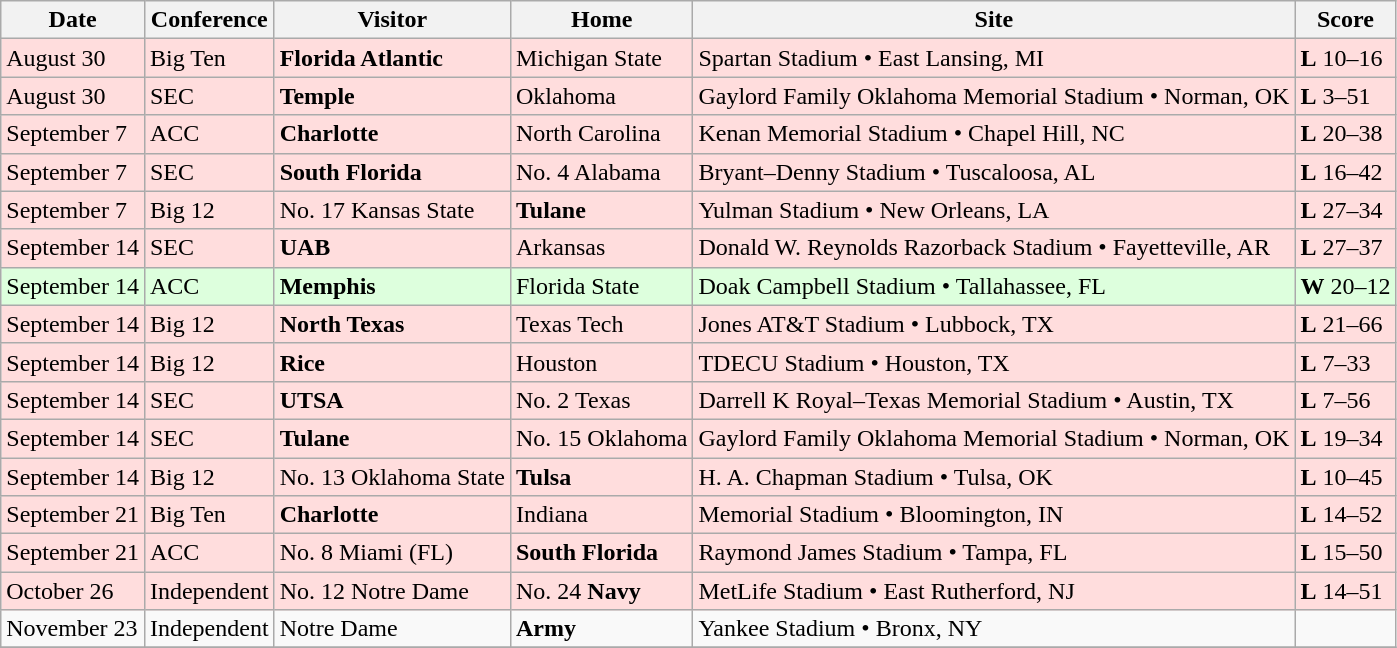<table class="wikitable">
<tr>
<th>Date</th>
<th>Conference</th>
<th>Visitor</th>
<th>Home</th>
<th>Site</th>
<th>Score</th>
</tr>
<tr style="background:#fdd;">
<td>August 30</td>
<td>Big Ten</td>
<td><strong>Florida Atlantic</strong></td>
<td>Michigan State</td>
<td>Spartan Stadium • East Lansing, MI</td>
<td><strong>L</strong> 10–16</td>
</tr>
<tr style="background:#fdd;">
<td>August 30</td>
<td>SEC</td>
<td><strong>Temple</strong></td>
<td>Oklahoma</td>
<td>Gaylord Family Oklahoma Memorial Stadium • Norman, OK</td>
<td><strong>L</strong> 3–51</td>
</tr>
<tr style="background:#fdd;">
<td>September 7</td>
<td>ACC</td>
<td><strong>Charlotte</strong></td>
<td>North Carolina</td>
<td>Kenan Memorial Stadium • Chapel Hill, NC</td>
<td><strong>L</strong> 20–38</td>
</tr>
<tr style="background:#fdd;">
<td>September 7</td>
<td>SEC</td>
<td><strong>South Florida</strong></td>
<td>No. 4 Alabama</td>
<td>Bryant–Denny Stadium • Tuscaloosa, AL</td>
<td><strong>L</strong> 16–42</td>
</tr>
<tr style="background:#fdd;">
<td>September 7</td>
<td>Big 12</td>
<td>No. 17 Kansas State</td>
<td><strong>Tulane</strong></td>
<td>Yulman Stadium • New Orleans, LA</td>
<td><strong>L</strong> 27–34</td>
</tr>
<tr style="background:#fdd;">
<td>September 14</td>
<td>SEC</td>
<td><strong>UAB</strong></td>
<td>Arkansas</td>
<td>Donald W. Reynolds Razorback Stadium • Fayetteville, AR</td>
<td><strong>L</strong> 27–37</td>
</tr>
<tr style="background:#dfd;">
<td>September 14</td>
<td>ACC</td>
<td><strong>Memphis</strong></td>
<td>Florida State</td>
<td>Doak Campbell Stadium • Tallahassee, FL</td>
<td><strong>W</strong> 20–12</td>
</tr>
<tr style="background:#fdd;">
<td>September 14</td>
<td>Big 12</td>
<td><strong>North Texas</strong></td>
<td>Texas Tech</td>
<td>Jones AT&T Stadium • Lubbock, TX</td>
<td><strong>L</strong> 21–66</td>
</tr>
<tr style="background:#fdd;">
<td>September 14</td>
<td>Big 12</td>
<td><strong>Rice</strong></td>
<td>Houston</td>
<td>TDECU Stadium • Houston, TX</td>
<td><strong>L</strong> 7–33</td>
</tr>
<tr style="background:#fdd;">
<td>September 14</td>
<td>SEC</td>
<td><strong>UTSA</strong></td>
<td>No. 2 Texas</td>
<td>Darrell K Royal–Texas Memorial Stadium • Austin, TX</td>
<td><strong>L</strong> 7–56</td>
</tr>
<tr style="background:#fdd;">
<td>September 14</td>
<td>SEC</td>
<td><strong>Tulane</strong></td>
<td>No. 15 Oklahoma</td>
<td>Gaylord Family Oklahoma Memorial Stadium • Norman, OK</td>
<td><strong>L</strong> 19–34</td>
</tr>
<tr style="background:#fdd;">
<td>September 14</td>
<td>Big 12</td>
<td>No. 13 Oklahoma State</td>
<td><strong>Tulsa</strong></td>
<td>H. A. Chapman Stadium • Tulsa, OK</td>
<td><strong>L</strong> 10–45</td>
</tr>
<tr style="background:#fdd;">
<td>September 21</td>
<td>Big Ten</td>
<td><strong>Charlotte</strong></td>
<td>Indiana</td>
<td>Memorial Stadium • Bloomington, IN</td>
<td><strong>L</strong> 14–52</td>
</tr>
<tr style="background:#fdd;">
<td>September 21</td>
<td>ACC</td>
<td>No. 8 Miami (FL)</td>
<td><strong>South Florida</strong></td>
<td>Raymond James Stadium • Tampa, FL</td>
<td><strong>L</strong> 15–50</td>
</tr>
<tr style="background:#fdd;">
<td>October 26</td>
<td>Independent</td>
<td>No. 12 Notre Dame</td>
<td>No. 24 <strong>Navy</strong></td>
<td>MetLife Stadium • East Rutherford, NJ</td>
<td><strong>L</strong> 14–51</td>
</tr>
<tr>
<td>November 23</td>
<td>Independent</td>
<td>Notre Dame</td>
<td><strong>Army</strong></td>
<td>Yankee Stadium • Bronx, NY</td>
<td> </td>
</tr>
<tr>
</tr>
</table>
